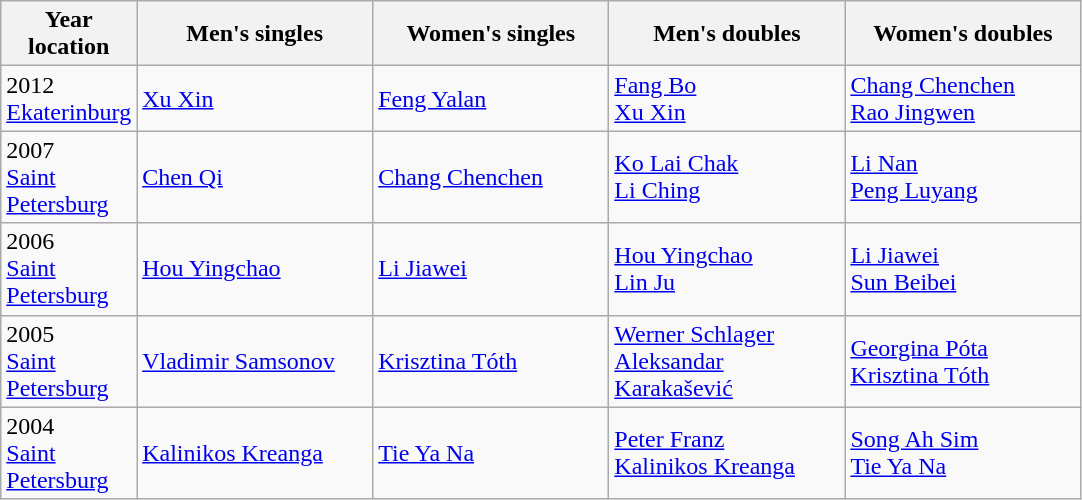<table class="wikitable">
<tr>
<th width="80">Year <br> location</th>
<th style="width:150px;">Men's singles</th>
<th style="width:150px;">Women's singles</th>
<th style="width:150px;">Men's doubles</th>
<th style="width:150px;">Women's doubles</th>
</tr>
<tr>
<td>2012<br> <a href='#'>Ekaterinburg</a></td>
<td> <a href='#'>Xu Xin</a></td>
<td> <a href='#'>Feng Yalan</a></td>
<td> <a href='#'>Fang Bo</a> <br>  <a href='#'>Xu Xin</a></td>
<td> <a href='#'>Chang Chenchen</a> <br>  <a href='#'>Rao Jingwen</a></td>
</tr>
<tr>
<td>2007<br> <a href='#'>Saint Petersburg</a></td>
<td> <a href='#'>Chen Qi</a></td>
<td> <a href='#'>Chang Chenchen</a></td>
<td> <a href='#'>Ko Lai Chak</a> <br>  <a href='#'>Li Ching</a></td>
<td> <a href='#'>Li Nan</a> <br>  <a href='#'>Peng Luyang</a></td>
</tr>
<tr>
<td>2006<br> <a href='#'>Saint Petersburg</a></td>
<td> <a href='#'>Hou Yingchao</a></td>
<td> <a href='#'>Li Jiawei</a></td>
<td> <a href='#'>Hou Yingchao</a> <br>  <a href='#'>Lin Ju</a></td>
<td> <a href='#'>Li Jiawei</a> <br>  <a href='#'>Sun Beibei</a></td>
</tr>
<tr>
<td>2005<br> <a href='#'>Saint Petersburg</a></td>
<td> <a href='#'>Vladimir Samsonov</a></td>
<td> <a href='#'>Krisztina Tóth</a></td>
<td> <a href='#'>Werner Schlager</a> <br>  <a href='#'>Aleksandar Karakašević</a></td>
<td> <a href='#'>Georgina Póta</a> <br>  <a href='#'>Krisztina Tóth</a></td>
</tr>
<tr>
<td>2004<br> <a href='#'>Saint Petersburg</a></td>
<td> <a href='#'>Kalinikos Kreanga</a></td>
<td> <a href='#'>Tie Ya Na</a></td>
<td> <a href='#'>Peter Franz</a> <br>  <a href='#'>Kalinikos Kreanga</a></td>
<td> <a href='#'>Song Ah Sim</a> <br>  <a href='#'>Tie Ya Na</a></td>
</tr>
</table>
